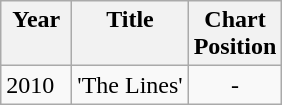<table class="wikitable">
<tr>
<th align="left" valign="top" width="40">Year</th>
<th align="left" valign="top">Title</th>
<th align="center" valign="top" width="40">Chart Position</th>
</tr>
<tr>
<td align="left" valign="top">2010</td>
<td align="left" valign="top">'The Lines'</td>
<td align="center" valign="top">-</td>
</tr>
</table>
